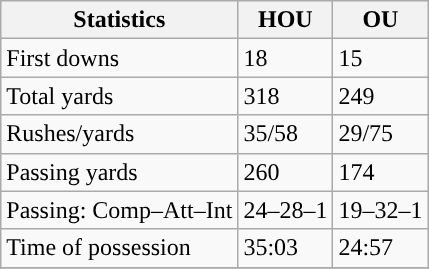<table class="wikitable" style="float: left;">
<tr>
<th>Statistics</th>
<th>HOU</th>
<th>OU</th>
</tr>
<tr>
<td>First downs</td>
<td>18</td>
<td>15</td>
</tr>
<tr>
<td>Total yards</td>
<td>318</td>
<td>249</td>
</tr>
<tr>
<td>Rushes/yards</td>
<td>35/58</td>
<td>29/75</td>
</tr>
<tr>
<td>Passing yards</td>
<td>260</td>
<td>174</td>
</tr>
<tr>
<td>Passing: Comp–Att–Int</td>
<td>24–28–1</td>
<td>19–32–1</td>
</tr>
<tr>
<td>Time of possession</td>
<td>35:03</td>
<td>24:57</td>
</tr>
<tr>
</tr>
</table>
